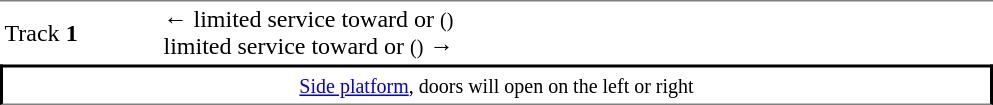<table table border=0 cellspacing=0 cellpadding=3>
<tr>
<td style="border-top:solid 1px gray;" width=100>Track <strong>1</strong></td>
<td style="border-top:solid 1px gray;" width=550>←  limited service toward  or  <small>()</small><br>  limited service toward  or  <small>()</small> →</td>
</tr>
<tr>
<td style="border-bottom:solid 1px gray;border-top:solid 2px black;border-right:solid 2px black;border-left:solid 2px black;text-align:center;" colspan=2><small><a href='#'>Side platform</a>, doors will open on the left or right</small> </td>
</tr>
</table>
